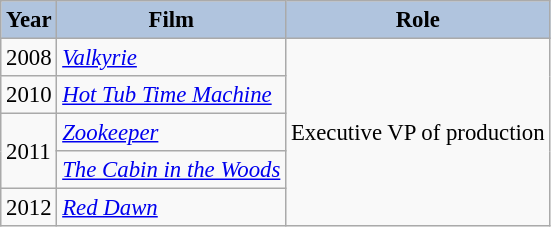<table class="wikitable" style="font-size:95%;">
<tr>
<th style="background:#B0C4DE;">Year</th>
<th style="background:#B0C4DE;">Film</th>
<th style="background:#B0C4DE;">Role</th>
</tr>
<tr>
<td>2008</td>
<td><em><a href='#'>Valkyrie</a></em></td>
<td rowspan=5>Executive VP of production</td>
</tr>
<tr>
<td>2010</td>
<td><em><a href='#'>Hot Tub Time Machine</a></em></td>
</tr>
<tr>
<td rowspan=2>2011</td>
<td><em><a href='#'>Zookeeper</a></em></td>
</tr>
<tr>
<td><em><a href='#'>The Cabin in the Woods</a></em></td>
</tr>
<tr>
<td>2012</td>
<td><em><a href='#'>Red Dawn</a></em></td>
</tr>
</table>
